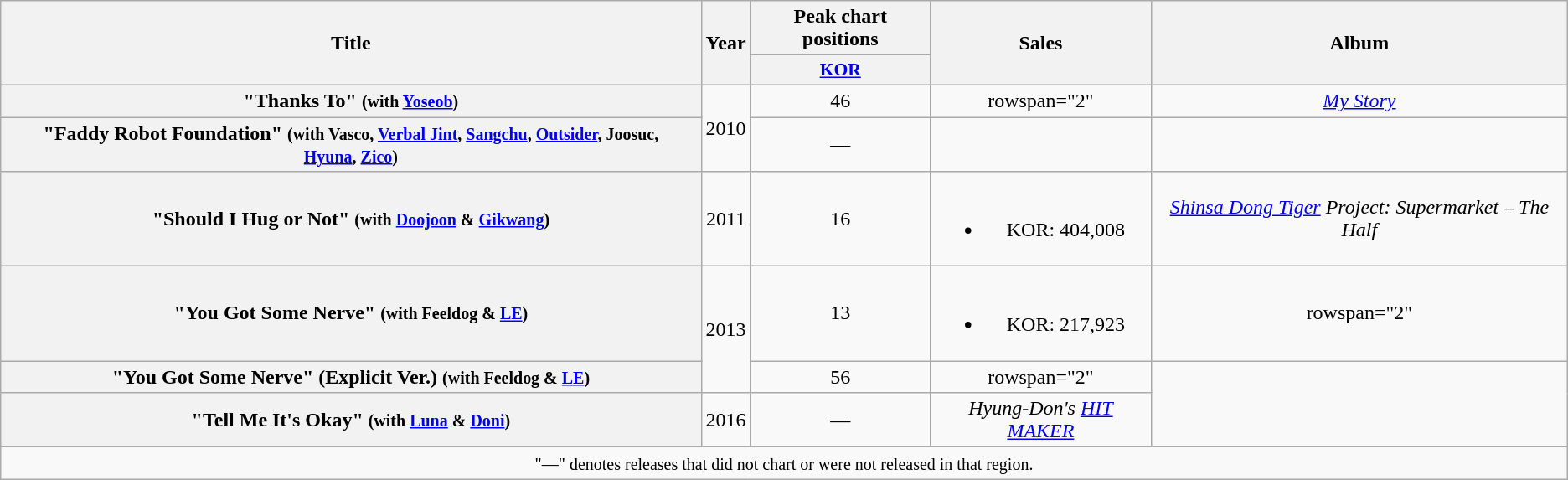<table class="wikitable plainrowheaders" style="text-align:center;">
<tr>
<th rowspan="2" scope="col">Title</th>
<th rowspan="2" scope="col">Year</th>
<th scope="col">Peak chart positions</th>
<th rowspan="2" scope="col">Sales</th>
<th rowspan="2" scope="col">Album</th>
</tr>
<tr>
<th style="width=3em;font-size:90%"><a href='#'>KOR</a><br></th>
</tr>
<tr>
<th scope="row">"Thanks To" <small>(with <a href='#'>Yoseob</a>)</small></th>
<td rowspan="2">2010</td>
<td>46</td>
<td>rowspan="2" </td>
<td><a href='#'><em>My Story</em></a></td>
</tr>
<tr>
<th scope="row">"Faddy Robot Foundation" <small>(with Vasco, <a href='#'>Verbal Jint</a>, <a href='#'>Sangchu</a>, <a href='#'>Outsider</a>, Joosuc, <a href='#'>Hyuna</a>, <a href='#'>Zico</a>)</small></th>
<td>—</td>
<td></td>
</tr>
<tr>
<th scope="row">"Should I Hug or Not" <small>(with <a href='#'>Doojoon</a> & <a href='#'>Gikwang</a>)</small></th>
<td>2011</td>
<td>16</td>
<td><br><ul><li>KOR: 404,008</li></ul></td>
<td><em><a href='#'>Shinsa Dong Tiger</a> Project: Supermarket – The Half</em></td>
</tr>
<tr>
<th scope="row">"You Got Some Nerve" <small>(with Feeldog & <a href='#'>LE</a>)</small></th>
<td rowspan="2">2013</td>
<td>13</td>
<td><br><ul><li>KOR: 217,923</li></ul></td>
<td>rowspan="2" </td>
</tr>
<tr>
<th scope="row">"You Got Some Nerve" (Explicit Ver.) <small>(with Feeldog & <a href='#'>LE</a>)</small></th>
<td>56</td>
<td>rowspan="2" </td>
</tr>
<tr>
<th scope="row">"Tell Me It's Okay" <small>(with <a href='#'>Luna</a> & <a href='#'>Doni</a>)</small></th>
<td>2016</td>
<td>—</td>
<td><em>Hyung-Don's <a href='#'>HIT MAKER</a></em></td>
</tr>
<tr>
<td colspan="5"><small>"—" denotes releases that did not chart or were not released in that region.</small></td>
</tr>
</table>
